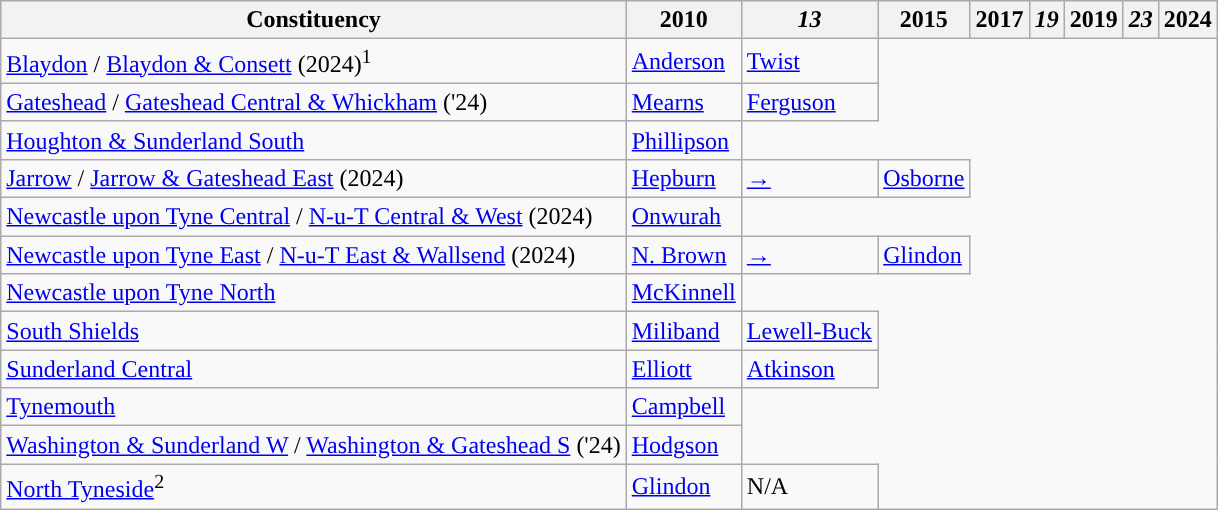<table class="wikitable">
<tr>
<th>Constituency</th>
<th>2010</th>
<th><em>13</em></th>
<th>2015</th>
<th>2017</th>
<th><em>19</em></th>
<th>2019</th>
<th><em>23</em></th>
<th>2024</th>
</tr>
<tr>
<td><a href='#'>Blaydon</a> / <a href='#'>Blaydon & Consett</a> (2024)<sup>1</sup></td>
<td><a href='#'>Anderson</a></td>
<td><a href='#'>Twist</a></td>
</tr>
<tr>
<td><a href='#'>Gateshead</a> / <a href='#'>Gateshead Central & Whickham</a> ('24)</td>
<td><a href='#'>Mearns</a></td>
<td><a href='#'>Ferguson</a></td>
</tr>
<tr>
<td><a href='#'>Houghton & Sunderland South</a></td>
<td><a href='#'>Phillipson</a></td>
</tr>
<tr>
<td><a href='#'>Jarrow</a> / <a href='#'>Jarrow & Gateshead East</a> (2024)</td>
<td><a href='#'>Hepburn</a></td>
<td><a href='#'>→</a></td>
<td><a href='#'>Osborne</a></td>
</tr>
<tr>
<td><a href='#'>Newcastle upon Tyne Central</a> / <a href='#'>N-u-T Central & West</a> (2024)</td>
<td><a href='#'>Onwurah</a></td>
</tr>
<tr>
<td><a href='#'>Newcastle upon Tyne East</a> / <a href='#'>N-u-T East & Wallsend</a> (2024)</td>
<td><a href='#'>N. Brown</a></td>
<td><a href='#'>→</a></td>
<td><a href='#'>Glindon</a></td>
</tr>
<tr>
<td><a href='#'>Newcastle upon Tyne North</a></td>
<td><a href='#'>McKinnell</a></td>
</tr>
<tr>
<td><a href='#'>South Shields</a></td>
<td><a href='#'>Miliband</a></td>
<td><a href='#'>Lewell-Buck</a></td>
</tr>
<tr>
<td><a href='#'>Sunderland Central</a></td>
<td><a href='#'>Elliott</a></td>
<td><a href='#'>Atkinson</a></td>
</tr>
<tr>
<td><a href='#'>Tynemouth</a></td>
<td><a href='#'>Campbell</a></td>
</tr>
<tr>
<td><a href='#'>Washington & Sunderland W</a> / <a href='#'>Washington & Gateshead S</a> ('24)</td>
<td><a href='#'>Hodgson</a></td>
</tr>
<tr>
<td><a href='#'>North Tyneside</a><sup>2</sup></td>
<td><a href='#'>Glindon</a></td>
<td>N/A</td>
</tr>
</table>
